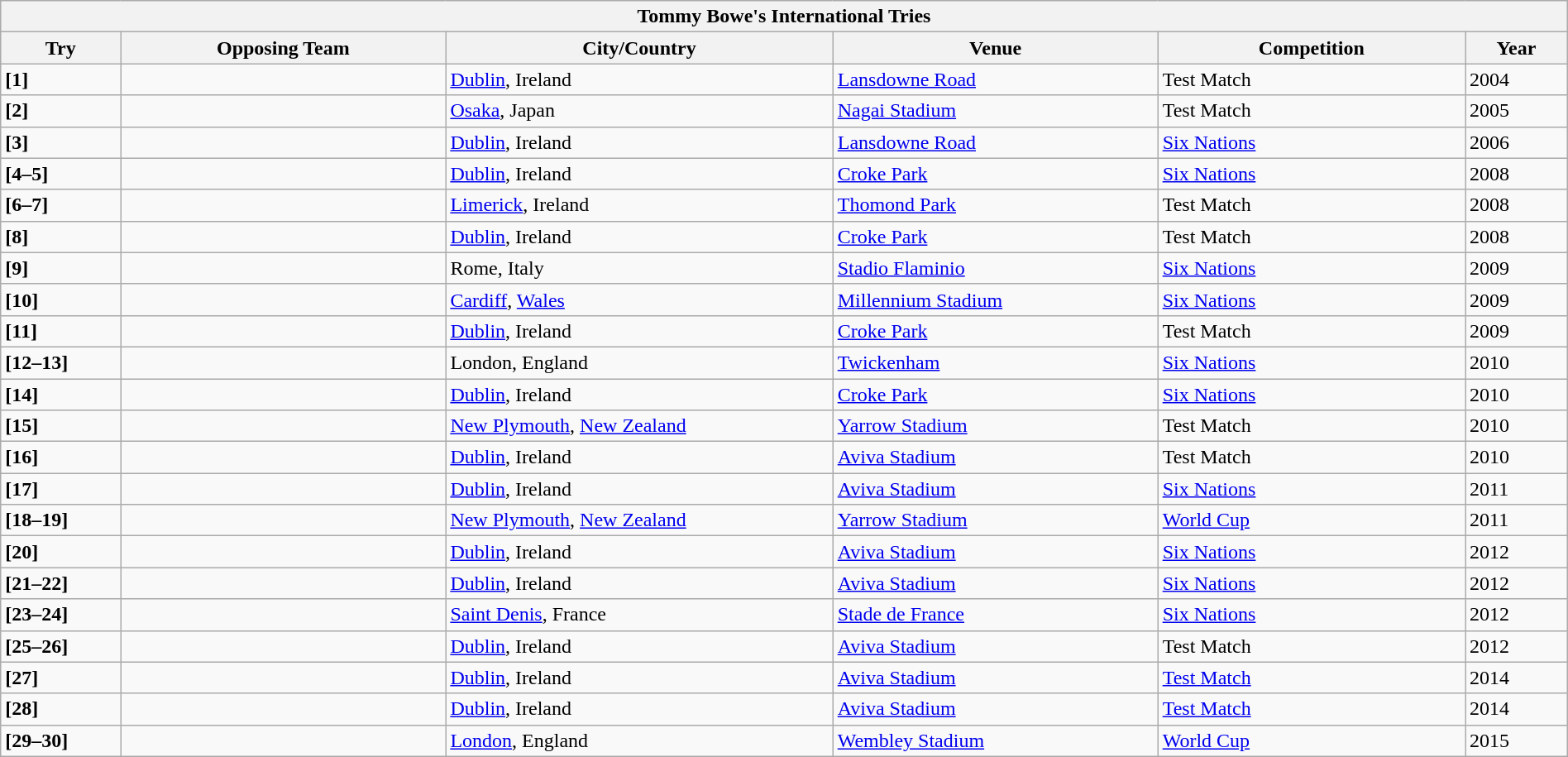<table class="wikitable" style="margin:auto; width:100%">
<tr>
<th colspan=7>Tommy Bowe's International Tries</th>
</tr>
<tr>
<th style="width:60px;">Try</th>
<th style="width:175px;">Opposing Team</th>
<th style="width:210px;">City/Country</th>
<th style="width:175px;">Venue</th>
<th style="width:165px;">Competition</th>
<th style="width:50px;">Year</th>
</tr>
<tr>
<td><strong>[1]</strong></td>
<td></td>
<td><a href='#'>Dublin</a>, Ireland</td>
<td><a href='#'>Lansdowne Road</a></td>
<td>Test Match</td>
<td>2004</td>
</tr>
<tr>
<td><strong>[2]</strong></td>
<td></td>
<td><a href='#'>Osaka</a>, Japan</td>
<td><a href='#'>Nagai Stadium</a></td>
<td>Test Match</td>
<td>2005</td>
</tr>
<tr>
<td><strong>[3]</strong></td>
<td></td>
<td><a href='#'>Dublin</a>, Ireland</td>
<td><a href='#'>Lansdowne Road</a></td>
<td><a href='#'>Six Nations</a></td>
<td>2006</td>
</tr>
<tr>
<td><strong>[4–5]</strong></td>
<td></td>
<td><a href='#'>Dublin</a>, Ireland</td>
<td><a href='#'>Croke Park</a></td>
<td><a href='#'>Six Nations</a></td>
<td>2008</td>
</tr>
<tr>
<td><strong>[6–7]</strong></td>
<td></td>
<td><a href='#'>Limerick</a>, Ireland</td>
<td><a href='#'>Thomond Park</a></td>
<td>Test Match</td>
<td>2008</td>
</tr>
<tr>
<td><strong>[8]</strong></td>
<td></td>
<td><a href='#'>Dublin</a>, Ireland</td>
<td><a href='#'>Croke Park</a></td>
<td>Test Match</td>
<td>2008</td>
</tr>
<tr>
<td><strong>[9]</strong></td>
<td></td>
<td>Rome, Italy</td>
<td><a href='#'>Stadio Flaminio</a></td>
<td><a href='#'>Six Nations</a></td>
<td>2009</td>
</tr>
<tr>
<td><strong>[10]</strong></td>
<td></td>
<td><a href='#'>Cardiff</a>, <a href='#'>Wales</a></td>
<td><a href='#'>Millennium Stadium</a></td>
<td><a href='#'>Six Nations</a></td>
<td>2009</td>
</tr>
<tr>
<td><strong>[11]</strong></td>
<td></td>
<td><a href='#'>Dublin</a>, Ireland</td>
<td><a href='#'>Croke Park</a></td>
<td>Test Match</td>
<td>2009</td>
</tr>
<tr>
<td><strong>[12–13]</strong></td>
<td></td>
<td>London, England</td>
<td><a href='#'>Twickenham</a></td>
<td><a href='#'>Six Nations</a></td>
<td>2010</td>
</tr>
<tr>
<td><strong>[14]</strong></td>
<td></td>
<td><a href='#'>Dublin</a>, Ireland</td>
<td><a href='#'>Croke Park</a></td>
<td><a href='#'>Six Nations</a></td>
<td>2010</td>
</tr>
<tr>
<td><strong>[15]</strong></td>
<td></td>
<td><a href='#'>New Plymouth</a>, <a href='#'>New Zealand</a></td>
<td><a href='#'>Yarrow Stadium</a></td>
<td>Test Match</td>
<td>2010</td>
</tr>
<tr>
<td><strong>[16]</strong></td>
<td></td>
<td><a href='#'>Dublin</a>, Ireland</td>
<td><a href='#'>Aviva Stadium</a></td>
<td>Test Match</td>
<td>2010</td>
</tr>
<tr>
<td><strong>[17]</strong></td>
<td></td>
<td><a href='#'>Dublin</a>, Ireland</td>
<td><a href='#'>Aviva Stadium</a></td>
<td><a href='#'>Six Nations</a></td>
<td>2011</td>
</tr>
<tr>
<td><strong>[18–19]</strong></td>
<td></td>
<td><a href='#'>New Plymouth</a>, <a href='#'>New Zealand</a></td>
<td><a href='#'>Yarrow Stadium</a></td>
<td><a href='#'>World Cup</a></td>
<td>2011</td>
</tr>
<tr>
<td><strong>[20]</strong></td>
<td></td>
<td><a href='#'>Dublin</a>, Ireland</td>
<td><a href='#'>Aviva Stadium</a></td>
<td><a href='#'>Six Nations</a></td>
<td>2012</td>
</tr>
<tr>
<td><strong>[21–22]</strong></td>
<td></td>
<td><a href='#'>Dublin</a>, Ireland</td>
<td><a href='#'>Aviva Stadium</a></td>
<td><a href='#'>Six Nations</a></td>
<td>2012</td>
</tr>
<tr>
<td><strong>[23–24]</strong></td>
<td></td>
<td><a href='#'>Saint Denis</a>, France</td>
<td><a href='#'>Stade de France</a></td>
<td><a href='#'>Six Nations</a></td>
<td>2012</td>
</tr>
<tr>
<td><strong>[25–26]</strong></td>
<td></td>
<td><a href='#'>Dublin</a>, Ireland</td>
<td><a href='#'>Aviva Stadium</a></td>
<td>Test Match</td>
<td>2012</td>
</tr>
<tr>
<td><strong>[27]</strong></td>
<td></td>
<td><a href='#'>Dublin</a>, Ireland</td>
<td><a href='#'>Aviva Stadium</a></td>
<td><a href='#'>Test Match</a></td>
<td>2014</td>
</tr>
<tr>
<td><strong>[28]</strong></td>
<td></td>
<td><a href='#'>Dublin</a>, Ireland</td>
<td><a href='#'>Aviva Stadium</a></td>
<td><a href='#'>Test Match</a></td>
<td>2014</td>
</tr>
<tr>
<td><strong>[29–30]</strong></td>
<td></td>
<td><a href='#'>London</a>, England</td>
<td><a href='#'>Wembley Stadium</a></td>
<td><a href='#'>World Cup</a></td>
<td>2015</td>
</tr>
</table>
